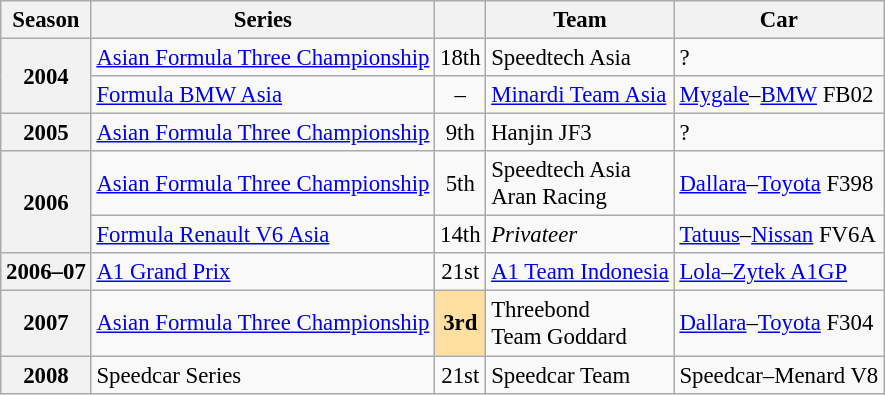<table class="wikitable" style="font-size: 95%; text-align:left">
<tr>
<th>Season</th>
<th>Series</th>
<th></th>
<th>Team</th>
<th>Car</th>
</tr>
<tr>
<th rowspan=2>2004</th>
<td><a href='#'>Asian Formula Three Championship</a></td>
<td align=center>18th</td>
<td>Speedtech Asia</td>
<td>?</td>
</tr>
<tr>
<td><a href='#'>Formula BMW Asia</a></td>
<td align=center>–</td>
<td><a href='#'>Minardi Team Asia</a></td>
<td><a href='#'>Mygale</a>–<a href='#'>BMW</a> FB02</td>
</tr>
<tr>
<th>2005</th>
<td><a href='#'>Asian Formula Three Championship</a></td>
<td align=center>9th</td>
<td>Hanjin JF3</td>
<td>?</td>
</tr>
<tr>
<th rowspan=2>2006</th>
<td><a href='#'>Asian Formula Three Championship</a></td>
<td align=center>5th</td>
<td>Speedtech Asia<br>Aran Racing</td>
<td><a href='#'>Dallara</a>–<a href='#'>Toyota</a> F398</td>
</tr>
<tr>
<td><a href='#'>Formula Renault V6 Asia</a></td>
<td align=center>14th</td>
<td><em>Privateer</em></td>
<td><a href='#'>Tatuus</a>–<a href='#'>Nissan</a> FV6A</td>
</tr>
<tr>
<th>2006–07</th>
<td><a href='#'>A1 Grand Prix</a></td>
<td align=center>21st</td>
<td><a href='#'>A1 Team Indonesia</a></td>
<td><a href='#'>Lola–Zytek A1GP</a></td>
</tr>
<tr>
<th>2007</th>
<td><a href='#'>Asian Formula Three Championship</a></td>
<td align=center style="background:#FFDF9F"><strong>3rd</strong></td>
<td>Threebond<br>Team Goddard</td>
<td><a href='#'>Dallara</a>–<a href='#'>Toyota</a> F304</td>
</tr>
<tr>
<th>2008</th>
<td>Speedcar Series</td>
<td align=center>21st</td>
<td>Speedcar Team</td>
<td>Speedcar–Menard V8</td>
</tr>
</table>
